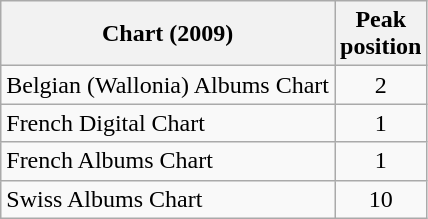<table class="wikitable sortable">
<tr>
<th>Chart (2009)</th>
<th>Peak<br>position</th>
</tr>
<tr>
<td>Belgian (Wallonia) Albums Chart</td>
<td align="center">2</td>
</tr>
<tr>
<td>French Digital Chart</td>
<td align="center">1</td>
</tr>
<tr>
<td>French Albums Chart</td>
<td align="center">1</td>
</tr>
<tr>
<td>Swiss Albums Chart</td>
<td align="center">10</td>
</tr>
</table>
